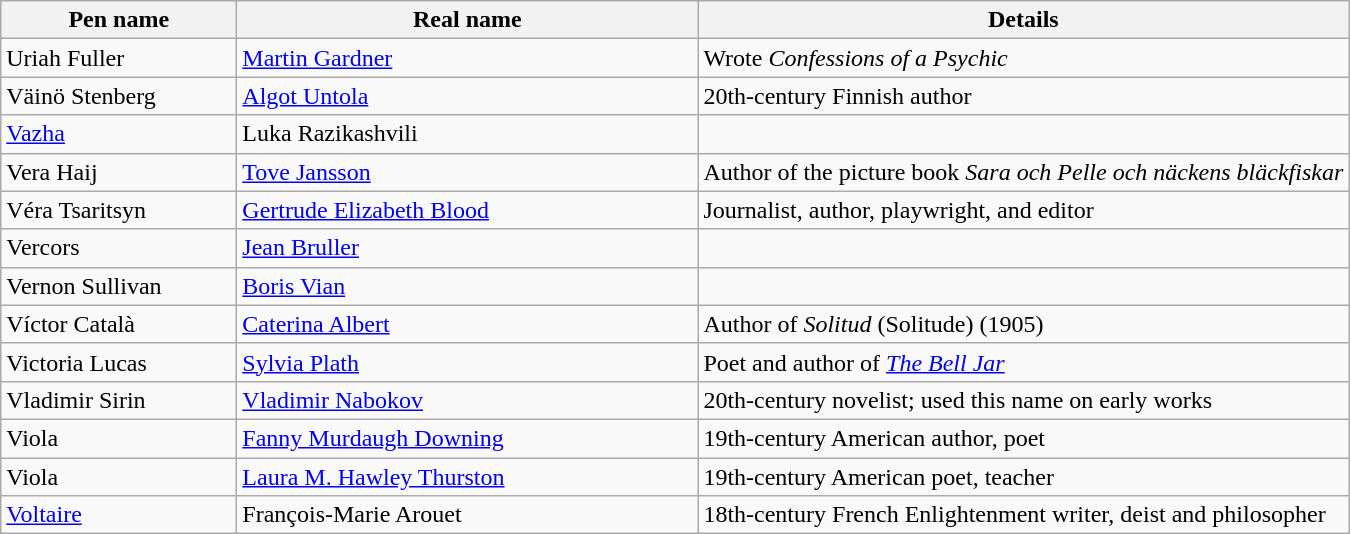<table class="wikitable sortable">
<tr>
<th style="width:150px;">Pen name</th>
<th style="width:300px;">Real name</th>
<th class=unsortable>Details</th>
</tr>
<tr>
<td>Uriah Fuller</td>
<td><a href='#'>Martin Gardner</a></td>
<td>Wrote <em>Confessions of a Psychic</em></td>
</tr>
<tr>
<td>Väinö Stenberg</td>
<td><a href='#'>Algot Untola</a></td>
<td>20th-century Finnish author</td>
</tr>
<tr>
<td><a href='#'>Vazha</a></td>
<td>Luka Razikashvili</td>
<td></td>
</tr>
<tr>
<td>Vera Haij</td>
<td><a href='#'>Tove Jansson</a></td>
<td>Author of the picture book <em>Sara och Pelle och näckens bläckfiskar</em></td>
</tr>
<tr>
<td>Véra Tsaritsyn</td>
<td><a href='#'>Gertrude Elizabeth Blood</a></td>
<td>Journalist, author, playwright, and editor</td>
</tr>
<tr>
<td>Vercors</td>
<td><a href='#'>Jean Bruller</a></td>
<td></td>
</tr>
<tr>
<td>Vernon Sullivan</td>
<td><a href='#'>Boris Vian</a></td>
<td></td>
</tr>
<tr>
<td>Víctor Català</td>
<td><a href='#'>Caterina Albert</a></td>
<td>Author of <em>Solitud</em> (Solitude) (1905)</td>
</tr>
<tr>
<td>Victoria Lucas</td>
<td><a href='#'>Sylvia Plath</a></td>
<td>Poet and author of <em><a href='#'>The Bell Jar</a></em></td>
</tr>
<tr>
<td>Vladimir Sirin</td>
<td><a href='#'>Vladimir Nabokov</a></td>
<td>20th-century novelist; used this name on early works</td>
</tr>
<tr>
<td>Viola</td>
<td><a href='#'>Fanny Murdaugh Downing</a></td>
<td>19th-century American author, poet</td>
</tr>
<tr>
<td>Viola</td>
<td><a href='#'>Laura M. Hawley Thurston</a></td>
<td>19th-century American poet, teacher</td>
</tr>
<tr>
<td><a href='#'>Voltaire</a></td>
<td>François-Marie Arouet</td>
<td>18th-century French Enlightenment writer, deist and philosopher</td>
</tr>
</table>
